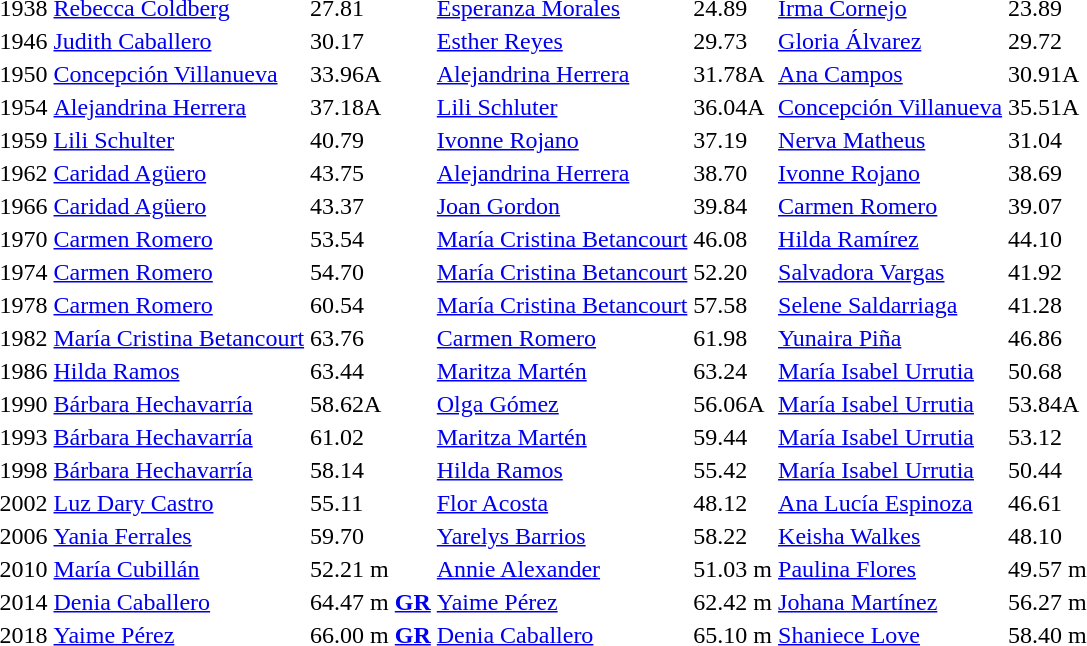<table>
<tr>
<td>1938</td>
<td><a href='#'>Rebecca Coldberg</a><br> </td>
<td>27.81</td>
<td><a href='#'>Esperanza Morales</a><br> </td>
<td>24.89</td>
<td><a href='#'>Irma Cornejo</a><br> </td>
<td>23.89</td>
</tr>
<tr>
<td>1946</td>
<td><a href='#'>Judith Caballero</a><br> </td>
<td>30.17</td>
<td><a href='#'>Esther Reyes</a><br> </td>
<td>29.73</td>
<td><a href='#'>Gloria Álvarez</a><br> </td>
<td>29.72</td>
</tr>
<tr>
<td>1950</td>
<td><a href='#'>Concepción Villanueva</a><br> </td>
<td>33.96A</td>
<td><a href='#'>Alejandrina Herrera</a><br> </td>
<td>31.78A</td>
<td><a href='#'>Ana Campos</a><br> </td>
<td>30.91A</td>
</tr>
<tr>
<td>1954</td>
<td><a href='#'>Alejandrina Herrera</a><br> </td>
<td>37.18A</td>
<td><a href='#'>Lili Schluter</a><br> </td>
<td>36.04A</td>
<td><a href='#'>Concepción Villanueva</a><br> </td>
<td>35.51A</td>
</tr>
<tr>
<td>1959</td>
<td><a href='#'>Lili Schulter</a><br> </td>
<td>40.79</td>
<td><a href='#'>Ivonne Rojano</a><br> </td>
<td>37.19</td>
<td><a href='#'>Nerva Matheus</a><br> </td>
<td>31.04</td>
</tr>
<tr>
<td>1962</td>
<td><a href='#'>Caridad Agüero</a><br> </td>
<td>43.75</td>
<td><a href='#'>Alejandrina Herrera</a><br> </td>
<td>38.70</td>
<td><a href='#'>Ivonne Rojano</a><br> </td>
<td>38.69</td>
</tr>
<tr>
<td>1966</td>
<td><a href='#'>Caridad Agüero</a><br> </td>
<td>43.37</td>
<td><a href='#'>Joan Gordon</a><br> </td>
<td>39.84</td>
<td><a href='#'>Carmen Romero</a><br> </td>
<td>39.07</td>
</tr>
<tr>
<td>1970</td>
<td><a href='#'>Carmen Romero</a><br> </td>
<td>53.54</td>
<td><a href='#'>María Cristina Betancourt</a><br> </td>
<td>46.08</td>
<td><a href='#'>Hilda Ramírez</a><br> </td>
<td>44.10</td>
</tr>
<tr>
<td>1974</td>
<td><a href='#'>Carmen Romero</a><br> </td>
<td>54.70</td>
<td><a href='#'>María Cristina Betancourt</a><br> </td>
<td>52.20</td>
<td><a href='#'>Salvadora Vargas</a><br> </td>
<td>41.92</td>
</tr>
<tr>
<td>1978</td>
<td><a href='#'>Carmen Romero</a><br> </td>
<td>60.54</td>
<td><a href='#'>María Cristina Betancourt</a><br> </td>
<td>57.58</td>
<td><a href='#'>Selene Saldarriaga</a><br> </td>
<td>41.28</td>
</tr>
<tr>
<td>1982</td>
<td><a href='#'>María Cristina Betancourt</a><br> </td>
<td>63.76</td>
<td><a href='#'>Carmen Romero</a><br> </td>
<td>61.98</td>
<td><a href='#'>Yunaira Piña</a><br> </td>
<td>46.86</td>
</tr>
<tr>
<td>1986</td>
<td><a href='#'>Hilda Ramos</a><br> </td>
<td>63.44</td>
<td><a href='#'>Maritza Martén</a><br> </td>
<td>63.24</td>
<td><a href='#'>María Isabel Urrutia</a><br> </td>
<td>50.68</td>
</tr>
<tr>
<td>1990</td>
<td><a href='#'>Bárbara Hechavarría</a><br> </td>
<td>58.62A</td>
<td><a href='#'>Olga Gómez</a><br> </td>
<td>56.06A</td>
<td><a href='#'>María Isabel Urrutia</a><br> </td>
<td>53.84A</td>
</tr>
<tr>
<td>1993</td>
<td><a href='#'>Bárbara Hechavarría</a><br> </td>
<td>61.02</td>
<td><a href='#'>Maritza Martén</a><br> </td>
<td>59.44</td>
<td><a href='#'>María Isabel Urrutia</a><br> </td>
<td>53.12</td>
</tr>
<tr>
<td>1998</td>
<td><a href='#'>Bárbara Hechavarría</a><br> </td>
<td>58.14</td>
<td><a href='#'>Hilda Ramos</a><br> </td>
<td>55.42</td>
<td><a href='#'>María Isabel Urrutia</a><br> </td>
<td>50.44</td>
</tr>
<tr>
<td>2002</td>
<td><a href='#'>Luz Dary Castro</a><br> </td>
<td>55.11</td>
<td><a href='#'>Flor Acosta</a><br> </td>
<td>48.12</td>
<td><a href='#'>Ana Lucía Espinoza</a><br> </td>
<td>46.61</td>
</tr>
<tr>
<td>2006</td>
<td><a href='#'>Yania Ferrales</a><br></td>
<td>59.70</td>
<td><a href='#'>Yarelys Barrios</a><br></td>
<td>58.22</td>
<td><a href='#'>Keisha Walkes</a><br></td>
<td>48.10</td>
</tr>
<tr>
<td>2010</td>
<td><a href='#'>María Cubillán</a><br></td>
<td>52.21 m</td>
<td><a href='#'>Annie Alexander</a><br></td>
<td>51.03 m</td>
<td><a href='#'>Paulina Flores</a><br></td>
<td>49.57 m</td>
</tr>
<tr>
<td>2014</td>
<td><a href='#'>Denia Caballero</a><br></td>
<td>64.47 m <strong><a href='#'>GR</a></strong></td>
<td><a href='#'>Yaime Pérez</a><br></td>
<td>62.42 m</td>
<td><a href='#'>Johana Martínez</a><br></td>
<td>56.27 m</td>
</tr>
<tr>
<td>2018</td>
<td><a href='#'>Yaime Pérez</a><br></td>
<td>66.00 m <strong><a href='#'>GR</a></strong></td>
<td><a href='#'>Denia Caballero</a><br></td>
<td>65.10 m</td>
<td><a href='#'>Shaniece Love</a><br></td>
<td>58.40 m </td>
</tr>
</table>
